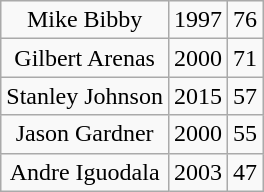<table class="wikitable" style="text-align: center;">
<tr>
<td>Mike Bibby</td>
<td>1997</td>
<td>76</td>
</tr>
<tr>
<td>Gilbert Arenas</td>
<td>2000</td>
<td>71</td>
</tr>
<tr>
<td>Stanley Johnson</td>
<td>2015</td>
<td>57</td>
</tr>
<tr>
<td>Jason Gardner</td>
<td>2000</td>
<td>55</td>
</tr>
<tr>
<td>Andre Iguodala</td>
<td>2003</td>
<td>47</td>
</tr>
</table>
